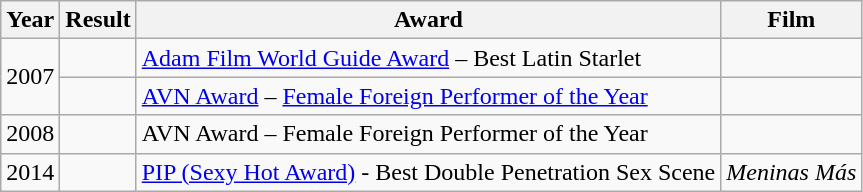<table class="wikitable">
<tr>
<th>Year</th>
<th>Result</th>
<th>Award</th>
<th>Film</th>
</tr>
<tr>
<td rowspan="2">2007</td>
<td></td>
<td><a href='#'>Adam Film World Guide Award</a> – Best Latin Starlet</td>
<td></td>
</tr>
<tr>
<td></td>
<td><a href='#'>AVN Award</a> – <a href='#'>Female Foreign Performer of the Year</a></td>
<td></td>
</tr>
<tr>
<td>2008</td>
<td></td>
<td>AVN Award – Female Foreign Performer of the Year</td>
<td></td>
</tr>
<tr>
<td>2014</td>
<td></td>
<td><a href='#'>PIP (Sexy Hot Award)</a> - Best Double Penetration Sex Scene</td>
<td><em>Meninas Más</em></td>
</tr>
</table>
